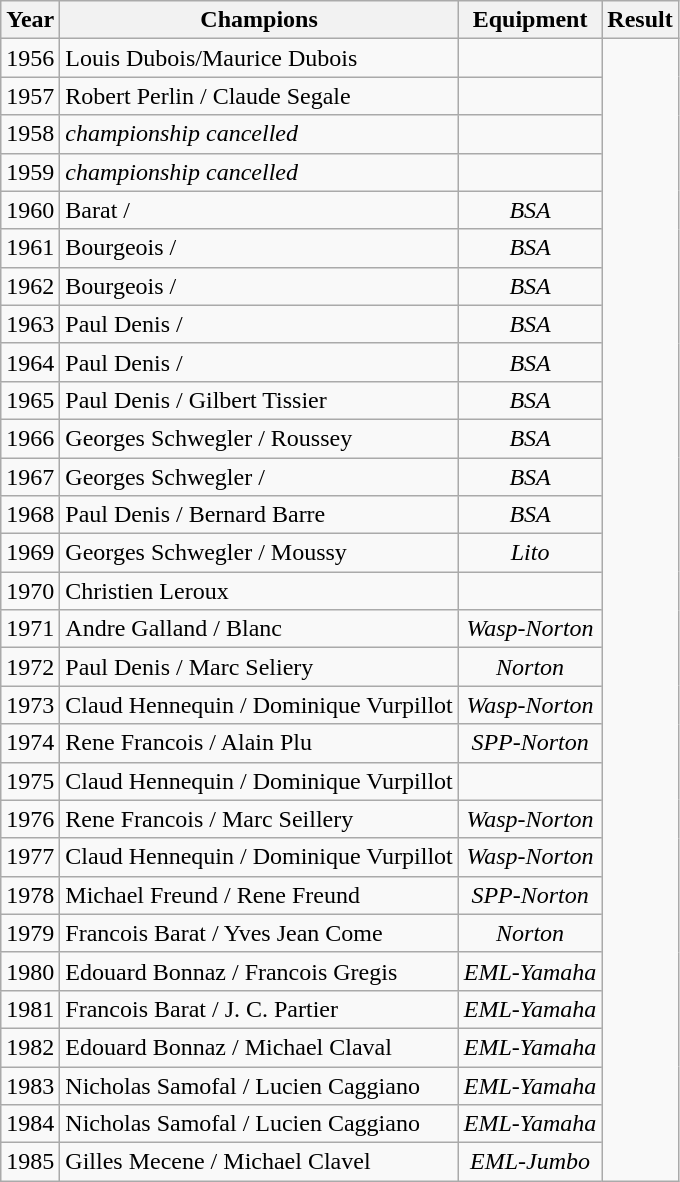<table class="wikitable" style="display:inline-table;">
<tr>
<th>Year</th>
<th>Champions</th>
<th>Equipment</th>
<th>Result</th>
</tr>
<tr align="center">
<td>1956</td>
<td align="left">Louis Dubois/Maurice Dubois</td>
<td></td>
<td rowspan=30></td>
</tr>
<tr align="center">
<td>1957</td>
<td align="left">Robert Perlin / Claude Segale</td>
<td></td>
</tr>
<tr align="center">
<td>1958</td>
<td align="left"><em>championship cancelled</em></td>
<td></td>
</tr>
<tr align="center">
<td>1959</td>
<td align="left"><em>championship cancelled</em></td>
<td></td>
</tr>
<tr align="center">
<td>1960</td>
<td align="left">Barat /</td>
<td><em>BSA</em></td>
</tr>
<tr align="center">
<td>1961</td>
<td align="left">Bourgeois /</td>
<td><em>BSA</em></td>
</tr>
<tr align="center">
<td>1962</td>
<td align="left">Bourgeois /</td>
<td><em>BSA</em></td>
</tr>
<tr align="center">
<td>1963</td>
<td align="left">Paul Denis /</td>
<td><em>BSA</em></td>
</tr>
<tr align="center">
<td>1964</td>
<td align="left">Paul Denis /</td>
<td><em>BSA</em></td>
</tr>
<tr align="center">
<td>1965</td>
<td align="left">Paul Denis / Gilbert Tissier</td>
<td><em>BSA</em></td>
</tr>
<tr align="center">
<td>1966</td>
<td align="left">Georges Schwegler / Roussey</td>
<td><em>BSA</em></td>
</tr>
<tr align="center">
<td>1967</td>
<td align="left">Georges Schwegler /</td>
<td><em>BSA</em></td>
</tr>
<tr align="center">
<td>1968</td>
<td align="left">Paul Denis / Bernard Barre</td>
<td><em>BSA</em></td>
</tr>
<tr align="center">
<td>1969</td>
<td align="left">Georges Schwegler / Moussy</td>
<td><em>Lito</em></td>
</tr>
<tr align="center">
<td>1970</td>
<td align="left">Christien Leroux</td>
<td></td>
</tr>
<tr align="center">
<td>1971</td>
<td align="left">Andre Galland / Blanc</td>
<td><em>Wasp-Norton</em></td>
</tr>
<tr align="center">
<td>1972</td>
<td align="left">Paul Denis / Marc Seliery</td>
<td><em>Norton</em></td>
</tr>
<tr align="center">
<td>1973</td>
<td align="left">Claud Hennequin / Dominique Vurpillot</td>
<td><em>Wasp-Norton</em></td>
</tr>
<tr align="center">
<td>1974</td>
<td align="left">Rene Francois / Alain Plu</td>
<td><em>SPP-Norton</em></td>
</tr>
<tr align="center">
<td>1975</td>
<td align="left">Claud Hennequin / Dominique Vurpillot</td>
<td></td>
</tr>
<tr align="center">
<td>1976</td>
<td align="left">Rene Francois / Marc Seillery</td>
<td><em>Wasp-Norton</em></td>
</tr>
<tr align="center">
<td>1977</td>
<td align="left">Claud Hennequin / Dominique Vurpillot</td>
<td><em>Wasp-Norton</em></td>
</tr>
<tr align="center">
<td>1978</td>
<td align="left">Michael Freund / Rene Freund</td>
<td><em>SPP-Norton</em></td>
</tr>
<tr align="center">
<td>1979</td>
<td align="left">Francois Barat / Yves Jean Come</td>
<td><em>Norton</em></td>
</tr>
<tr align="center">
<td>1980</td>
<td align="left">Edouard Bonnaz / Francois Gregis</td>
<td><em>EML-Yamaha</em></td>
</tr>
<tr align="center">
<td>1981</td>
<td align="left">Francois Barat / J. C. Partier</td>
<td><em>EML-Yamaha</em></td>
</tr>
<tr align="center">
<td>1982</td>
<td align="left">Edouard Bonnaz / Michael Claval</td>
<td><em>EML-Yamaha</em></td>
</tr>
<tr align="center">
<td>1983</td>
<td align="left">Nicholas Samofal / Lucien Caggiano</td>
<td><em>EML-Yamaha</em></td>
</tr>
<tr align="center">
<td>1984</td>
<td align="left">Nicholas Samofal / Lucien Caggiano</td>
<td><em>EML-Yamaha</em></td>
</tr>
<tr align="center">
<td>1985</td>
<td align="left">Gilles Mecene / Michael Clavel</td>
<td><em>EML-Jumbo</em></td>
</tr>
</table>
